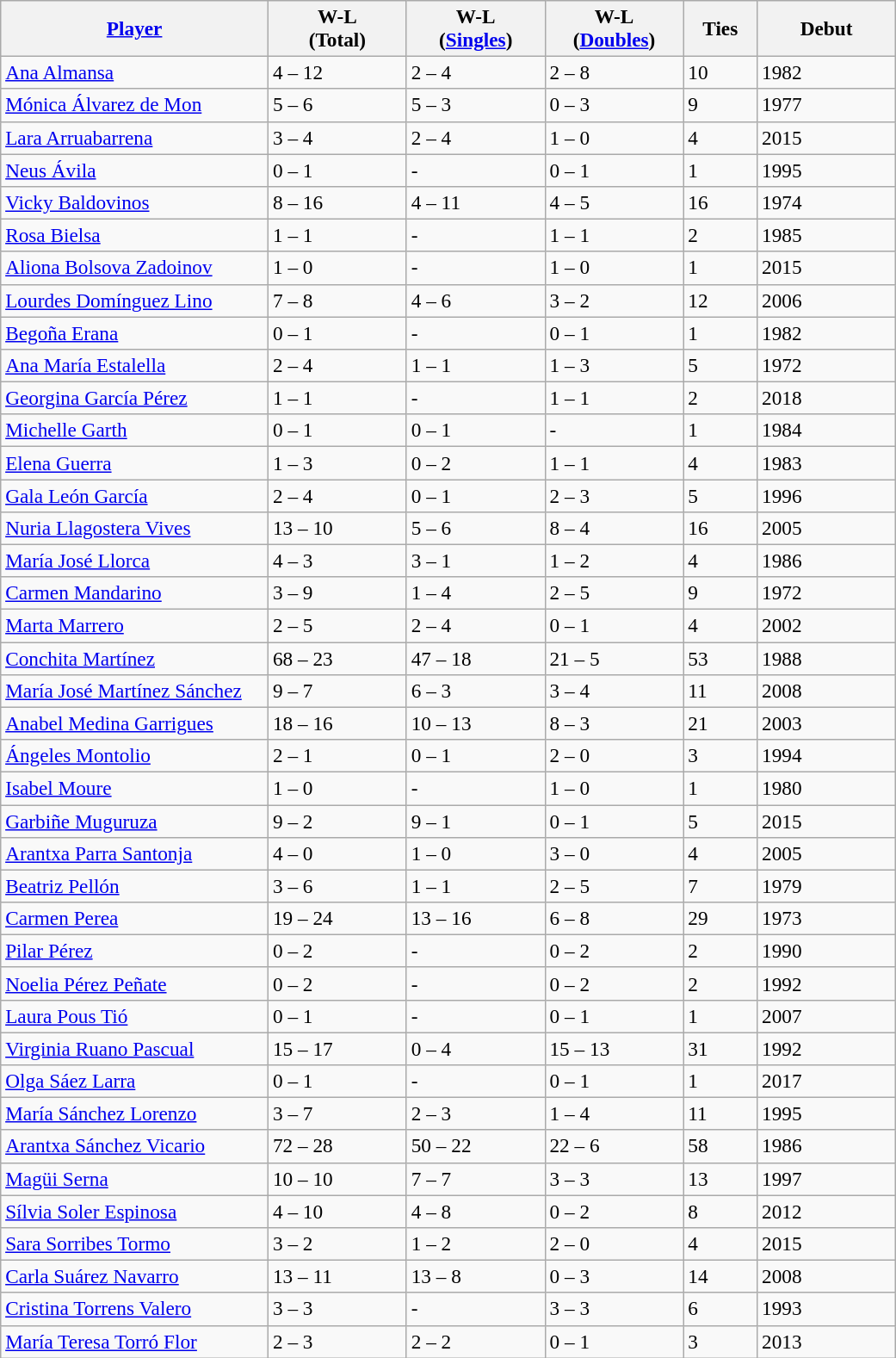<table class="wikitable sortable" style=font-size:97%>
<tr>
<th width=200><a href='#'>Player</a></th>
<th width=100>W-L<br>(Total)</th>
<th width=100>W-L<br>(<a href='#'>Singles</a>)</th>
<th width=100>W-L<br>(<a href='#'>Doubles</a>)</th>
<th width=50>Ties</th>
<th width=100>Debut</th>
</tr>
<tr>
<td><a href='#'>Ana Almansa</a></td>
<td>4 – 12</td>
<td>2 – 4</td>
<td>2 – 8</td>
<td>10</td>
<td>1982</td>
</tr>
<tr>
<td><a href='#'>Mónica Álvarez de Mon</a></td>
<td>5 – 6</td>
<td>5 – 3</td>
<td>0 – 3</td>
<td>9</td>
<td>1977</td>
</tr>
<tr>
<td><a href='#'>Lara Arruabarrena</a></td>
<td>3 – 4</td>
<td>2 – 4</td>
<td>1 – 0</td>
<td>4</td>
<td>2015</td>
</tr>
<tr>
<td><a href='#'>Neus Ávila</a></td>
<td>0 – 1</td>
<td>-</td>
<td>0 – 1</td>
<td>1</td>
<td>1995</td>
</tr>
<tr>
<td><a href='#'>Vicky Baldovinos</a></td>
<td>8 – 16</td>
<td>4 – 11</td>
<td>4 – 5</td>
<td>16</td>
<td>1974</td>
</tr>
<tr>
<td><a href='#'>Rosa Bielsa</a></td>
<td>1 – 1</td>
<td>-</td>
<td>1 – 1</td>
<td>2</td>
<td>1985</td>
</tr>
<tr>
<td><a href='#'>Aliona Bolsova Zadoinov</a></td>
<td>1 – 0</td>
<td>-</td>
<td>1 – 0</td>
<td>1</td>
<td>2015</td>
</tr>
<tr>
<td><a href='#'>Lourdes Domínguez Lino</a></td>
<td>7 – 8</td>
<td>4 – 6</td>
<td>3 – 2</td>
<td>12</td>
<td>2006</td>
</tr>
<tr>
<td><a href='#'>Begoña Erana</a></td>
<td>0 – 1</td>
<td>-</td>
<td>0 – 1</td>
<td>1</td>
<td>1982</td>
</tr>
<tr>
<td><a href='#'>Ana María Estalella</a></td>
<td>2 – 4</td>
<td>1 – 1</td>
<td>1 – 3</td>
<td>5</td>
<td>1972</td>
</tr>
<tr>
<td><a href='#'>Georgina García Pérez</a></td>
<td>1 – 1</td>
<td>-</td>
<td>1 – 1</td>
<td>2</td>
<td>2018</td>
</tr>
<tr>
<td><a href='#'>Michelle Garth</a></td>
<td>0 – 1</td>
<td>0 – 1</td>
<td>-</td>
<td>1</td>
<td>1984</td>
</tr>
<tr>
<td><a href='#'>Elena Guerra</a></td>
<td>1 – 3</td>
<td>0 – 2</td>
<td>1 – 1</td>
<td>4</td>
<td>1983</td>
</tr>
<tr>
<td><a href='#'>Gala León García</a></td>
<td>2 – 4</td>
<td>0 – 1</td>
<td>2 – 3</td>
<td>5</td>
<td>1996</td>
</tr>
<tr>
<td><a href='#'>Nuria Llagostera Vives</a></td>
<td>13 – 10</td>
<td>5 – 6</td>
<td>8 – 4</td>
<td>16</td>
<td>2005</td>
</tr>
<tr>
<td><a href='#'>María José Llorca</a></td>
<td>4 – 3</td>
<td>3 – 1</td>
<td>1 – 2</td>
<td>4</td>
<td>1986</td>
</tr>
<tr>
<td><a href='#'>Carmen Mandarino</a></td>
<td>3 – 9</td>
<td>1 – 4</td>
<td>2 – 5</td>
<td>9</td>
<td>1972</td>
</tr>
<tr>
<td><a href='#'>Marta Marrero</a></td>
<td>2 – 5</td>
<td>2 – 4</td>
<td>0 – 1</td>
<td>4</td>
<td>2002</td>
</tr>
<tr>
<td><a href='#'>Conchita Martínez</a></td>
<td>68 – 23</td>
<td>47 – 18</td>
<td>21 – 5</td>
<td>53</td>
<td>1988</td>
</tr>
<tr>
<td><a href='#'>María José Martínez Sánchez</a></td>
<td>9 – 7</td>
<td>6 – 3</td>
<td>3 – 4</td>
<td>11</td>
<td>2008</td>
</tr>
<tr>
<td><a href='#'>Anabel Medina Garrigues</a></td>
<td>18 – 16</td>
<td>10 – 13</td>
<td>8 – 3</td>
<td>21</td>
<td>2003</td>
</tr>
<tr>
<td><a href='#'>Ángeles Montolio</a></td>
<td>2 – 1</td>
<td>0 – 1</td>
<td>2 – 0</td>
<td>3</td>
<td>1994</td>
</tr>
<tr>
<td><a href='#'>Isabel Moure</a></td>
<td>1 – 0</td>
<td>-</td>
<td>1 – 0</td>
<td>1</td>
<td>1980</td>
</tr>
<tr>
<td><a href='#'>Garbiñe Muguruza</a></td>
<td>9 – 2</td>
<td>9 – 1</td>
<td>0 – 1</td>
<td>5</td>
<td>2015</td>
</tr>
<tr>
<td><a href='#'>Arantxa Parra Santonja</a></td>
<td>4 – 0</td>
<td>1 – 0</td>
<td>3 – 0</td>
<td>4</td>
<td>2005</td>
</tr>
<tr>
<td><a href='#'>Beatriz Pellón</a></td>
<td>3 – 6</td>
<td>1 – 1</td>
<td>2 – 5</td>
<td>7</td>
<td>1979</td>
</tr>
<tr>
<td><a href='#'>Carmen Perea</a></td>
<td>19 – 24</td>
<td>13 – 16</td>
<td>6 – 8</td>
<td>29</td>
<td>1973</td>
</tr>
<tr>
<td><a href='#'>Pilar Pérez</a></td>
<td>0 – 2</td>
<td>-</td>
<td>0 – 2</td>
<td>2</td>
<td>1990</td>
</tr>
<tr>
<td><a href='#'>Noelia Pérez Peñate</a></td>
<td>0 – 2</td>
<td>-</td>
<td>0 – 2</td>
<td>2</td>
<td>1992</td>
</tr>
<tr>
<td><a href='#'>Laura Pous Tió</a></td>
<td>0 – 1</td>
<td>-</td>
<td>0 – 1</td>
<td>1</td>
<td>2007</td>
</tr>
<tr>
<td><a href='#'>Virginia Ruano Pascual</a></td>
<td>15 – 17</td>
<td>0 – 4</td>
<td>15 – 13</td>
<td>31</td>
<td>1992</td>
</tr>
<tr>
<td><a href='#'>Olga Sáez Larra</a></td>
<td>0 – 1</td>
<td>-</td>
<td>0 – 1</td>
<td>1</td>
<td>2017</td>
</tr>
<tr>
<td><a href='#'>María Sánchez Lorenzo</a></td>
<td>3 – 7</td>
<td>2 – 3</td>
<td>1 – 4</td>
<td>11</td>
<td>1995</td>
</tr>
<tr>
<td><a href='#'>Arantxa Sánchez Vicario</a></td>
<td>72 – 28</td>
<td>50 – 22</td>
<td>22 – 6</td>
<td>58</td>
<td>1986</td>
</tr>
<tr>
<td><a href='#'>Magüi Serna</a></td>
<td>10 – 10</td>
<td>7 – 7</td>
<td>3 – 3</td>
<td>13</td>
<td>1997</td>
</tr>
<tr>
<td><a href='#'>Sílvia Soler Espinosa</a></td>
<td>4 – 10</td>
<td>4 – 8</td>
<td>0 – 2</td>
<td>8</td>
<td>2012</td>
</tr>
<tr>
<td><a href='#'>Sara Sorribes Tormo</a></td>
<td>3 – 2</td>
<td>1 – 2</td>
<td>2 – 0</td>
<td>4</td>
<td>2015</td>
</tr>
<tr>
<td><a href='#'>Carla Suárez Navarro</a></td>
<td>13 – 11</td>
<td>13 – 8</td>
<td>0 – 3</td>
<td>14</td>
<td>2008</td>
</tr>
<tr>
<td><a href='#'>Cristina Torrens Valero</a></td>
<td>3 – 3</td>
<td>-</td>
<td>3 – 3</td>
<td>6</td>
<td>1993</td>
</tr>
<tr>
<td><a href='#'>María Teresa Torró Flor</a></td>
<td>2 – 3</td>
<td>2 – 2</td>
<td>0 – 1</td>
<td>3</td>
<td>2013</td>
</tr>
</table>
